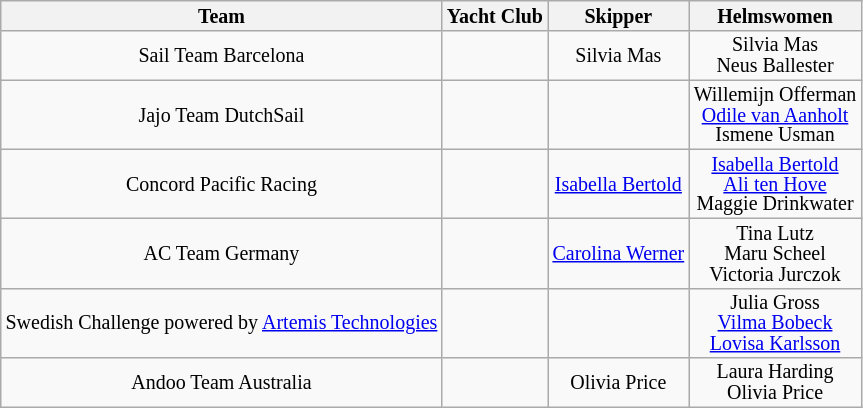<table class="wikitable" style="font-size:10pt;line-height:1.0;text-align: center;">
<tr>
<th>Team</th>
<th>Yacht Club</th>
<th>Skipper</th>
<th>Helmswomen</th>
</tr>
<tr>
<td> Sail Team Barcelona</td>
<td></td>
<td>Silvia Mas</td>
<td>Silvia Mas <br> Neus Ballester</td>
</tr>
<tr>
<td> Jajo Team DutchSail</td>
<td></td>
<td></td>
<td>Willemijn Offerman <br> <a href='#'>Odile van Aanholt</a> <br> Ismene Usman</td>
</tr>
<tr>
<td> Concord Pacific Racing</td>
<td></td>
<td><a href='#'>Isabella Bertold</a></td>
<td><a href='#'>Isabella Bertold</a> <br> <a href='#'>Ali ten Hove</a> <br> Maggie Drinkwater</td>
</tr>
<tr>
<td> AC Team Germany</td>
<td></td>
<td><a href='#'>Carolina Werner</a></td>
<td>Tina Lutz <br> Maru Scheel <br> Victoria Jurczok</td>
</tr>
<tr>
<td> Swedish Challenge powered by <a href='#'>Artemis Technologies</a></td>
<td></td>
<td></td>
<td>Julia Gross <br> <a href='#'>Vilma Bobeck</a> <br> <a href='#'>Lovisa Karlsson</a></td>
</tr>
<tr>
<td> Andoo Team Australia</td>
<td></td>
<td>Olivia Price</td>
<td>Laura Harding <br> Olivia Price</td>
</tr>
</table>
